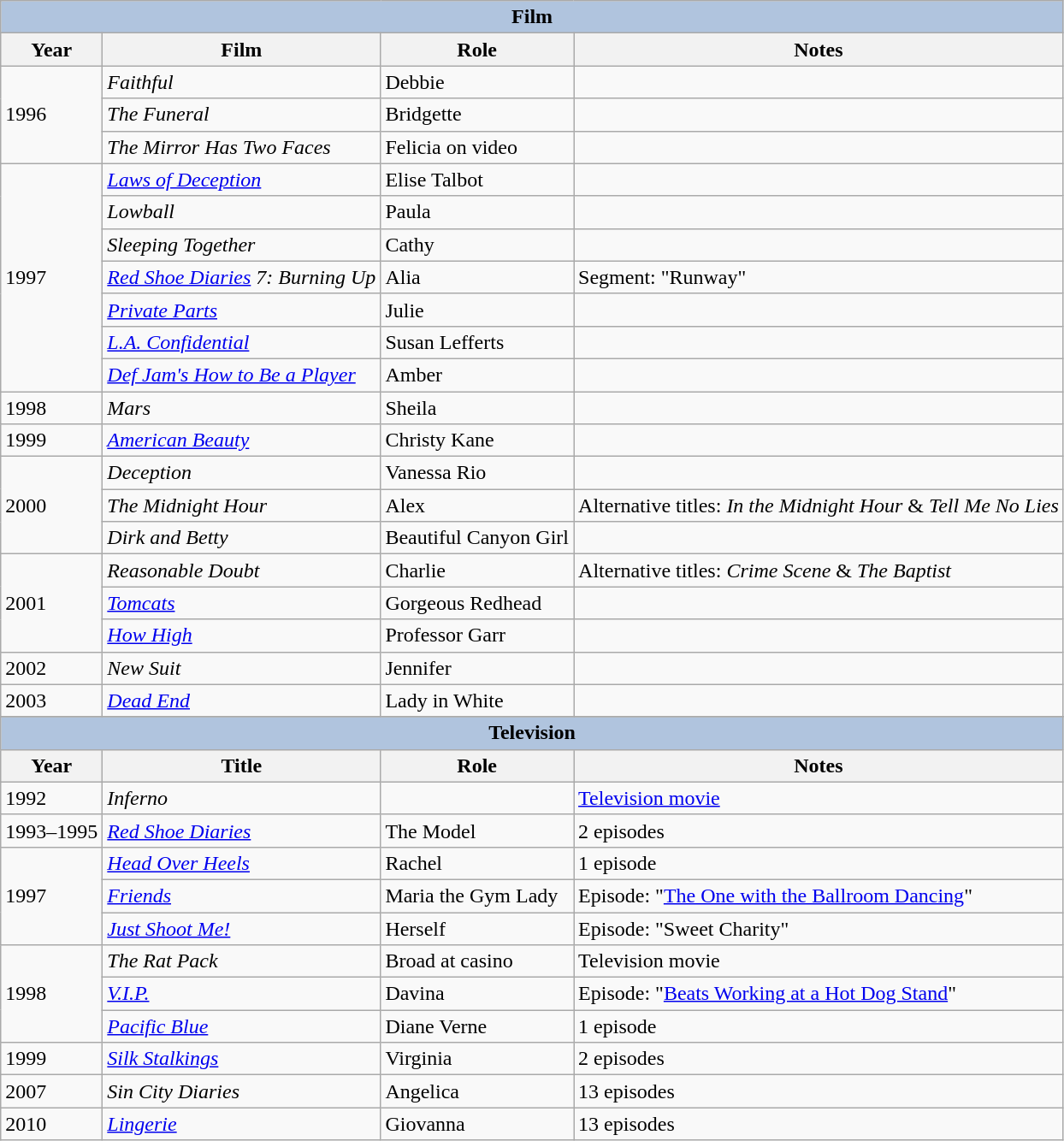<table class="wikitable">
<tr>
<th colspan="4" style="background: LightSteelBlue;">Film</th>
</tr>
<tr>
<th>Year</th>
<th>Film</th>
<th>Role</th>
<th>Notes</th>
</tr>
<tr>
<td rowspan=3>1996</td>
<td><em>Faithful</em></td>
<td>Debbie</td>
<td></td>
</tr>
<tr>
<td><em>The Funeral</em></td>
<td>Bridgette</td>
<td></td>
</tr>
<tr>
<td><em>The Mirror Has Two Faces</em></td>
<td>Felicia on video</td>
<td></td>
</tr>
<tr>
<td rowspan=7>1997</td>
<td><em><a href='#'>Laws of Deception</a></em></td>
<td>Elise Talbot</td>
<td></td>
</tr>
<tr>
<td><em>Lowball</em></td>
<td>Paula</td>
<td></td>
</tr>
<tr>
<td><em>Sleeping Together</em></td>
<td>Cathy</td>
<td></td>
</tr>
<tr>
<td><em><a href='#'>Red Shoe Diaries</a> 7: Burning Up</em></td>
<td>Alia</td>
<td>Segment: "Runway"</td>
</tr>
<tr>
<td><em><a href='#'>Private Parts</a></em></td>
<td>Julie</td>
<td></td>
</tr>
<tr>
<td><em><a href='#'>L.A. Confidential</a></em></td>
<td>Susan Lefferts</td>
<td></td>
</tr>
<tr>
<td><em><a href='#'>Def Jam's How to Be a Player</a></em></td>
<td>Amber</td>
<td></td>
</tr>
<tr>
<td>1998</td>
<td><em>Mars</em></td>
<td>Sheila</td>
<td></td>
</tr>
<tr>
<td>1999</td>
<td><em><a href='#'>American Beauty</a></em></td>
<td>Christy Kane</td>
<td></td>
</tr>
<tr>
<td rowspan=3>2000</td>
<td><em>Deception</em></td>
<td>Vanessa Rio</td>
<td></td>
</tr>
<tr>
<td><em>The Midnight Hour</em></td>
<td>Alex</td>
<td>Alternative titles: <em>In the Midnight Hour</em> & <em>Tell Me No Lies</em></td>
</tr>
<tr>
<td><em>Dirk and Betty</em></td>
<td>Beautiful Canyon Girl</td>
<td></td>
</tr>
<tr>
<td rowspan=3>2001</td>
<td><em>Reasonable Doubt</em></td>
<td>Charlie</td>
<td>Alternative titles: <em>Crime Scene</em> & <em>The Baptist</em></td>
</tr>
<tr>
<td><em><a href='#'>Tomcats</a></em></td>
<td>Gorgeous Redhead</td>
<td></td>
</tr>
<tr>
<td><em><a href='#'>How High</a></em></td>
<td>Professor Garr</td>
<td></td>
</tr>
<tr>
<td>2002</td>
<td><em>New Suit</em></td>
<td>Jennifer</td>
<td></td>
</tr>
<tr>
<td>2003</td>
<td><em><a href='#'>Dead End</a></em></td>
<td>Lady in White</td>
<td></td>
</tr>
<tr>
</tr>
<tr>
<th colspan="4" style="background: LightSteelBlue;">Television</th>
</tr>
<tr>
<th>Year</th>
<th>Title</th>
<th>Role</th>
<th>Notes</th>
</tr>
<tr>
<td>1992</td>
<td><em>Inferno</em></td>
<td></td>
<td><a href='#'>Television movie</a></td>
</tr>
<tr>
<td>1993–1995</td>
<td><em><a href='#'>Red Shoe Diaries</a></em></td>
<td>The Model</td>
<td>2 episodes</td>
</tr>
<tr>
<td rowspan=3>1997</td>
<td><em><a href='#'>Head Over Heels</a></em></td>
<td>Rachel</td>
<td>1 episode</td>
</tr>
<tr>
<td><em><a href='#'>Friends</a></em></td>
<td>Maria the Gym Lady</td>
<td>Episode: "<a href='#'>The One with the Ballroom Dancing</a>"</td>
</tr>
<tr>
<td><em><a href='#'>Just Shoot Me!</a></em></td>
<td>Herself</td>
<td>Episode: "Sweet Charity"</td>
</tr>
<tr>
<td rowspan=3>1998</td>
<td><em>The Rat Pack</em></td>
<td>Broad at casino</td>
<td>Television movie</td>
</tr>
<tr>
<td><em><a href='#'>V.I.P.</a></em></td>
<td>Davina</td>
<td>Episode: "<a href='#'>Beats Working at a Hot Dog Stand</a>"</td>
</tr>
<tr>
<td><em><a href='#'>Pacific Blue</a></em></td>
<td>Diane Verne</td>
<td>1 episode</td>
</tr>
<tr>
<td>1999</td>
<td><em><a href='#'>Silk Stalkings</a></em></td>
<td>Virginia</td>
<td>2 episodes</td>
</tr>
<tr>
<td>2007</td>
<td><em>Sin City Diaries</em></td>
<td>Angelica</td>
<td>13 episodes</td>
</tr>
<tr>
<td>2010</td>
<td><em><a href='#'>Lingerie</a></em></td>
<td>Giovanna</td>
<td>13 episodes</td>
</tr>
</table>
